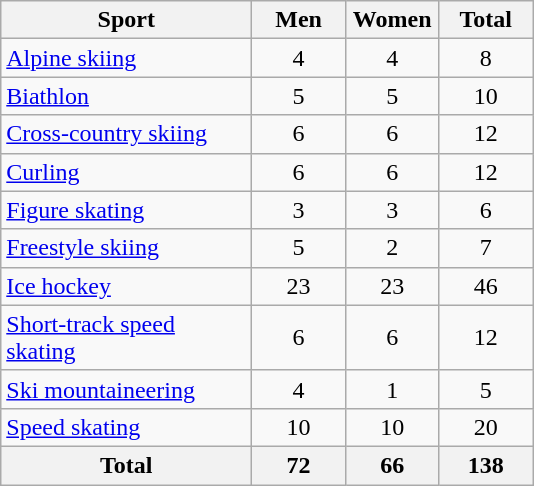<table class="wikitable sortable" style="text-align:center;">
<tr>
<th width=160>Sport</th>
<th width=55>Men</th>
<th width=55>Women</th>
<th width=55>Total</th>
</tr>
<tr>
<td align=left><a href='#'>Alpine skiing</a></td>
<td>4</td>
<td>4</td>
<td>8</td>
</tr>
<tr>
<td align=left><a href='#'>Biathlon</a></td>
<td>5</td>
<td>5</td>
<td>10</td>
</tr>
<tr>
<td align=left><a href='#'>Cross-country skiing</a></td>
<td>6</td>
<td>6</td>
<td>12</td>
</tr>
<tr>
<td align=left><a href='#'>Curling</a></td>
<td>6</td>
<td>6</td>
<td>12</td>
</tr>
<tr>
<td align=left><a href='#'>Figure skating</a></td>
<td>3</td>
<td>3</td>
<td>6</td>
</tr>
<tr>
<td align=left><a href='#'>Freestyle skiing</a></td>
<td>5</td>
<td>2</td>
<td>7</td>
</tr>
<tr>
<td align=left><a href='#'>Ice hockey</a></td>
<td>23</td>
<td>23</td>
<td>46</td>
</tr>
<tr>
<td align=left><a href='#'>Short-track speed skating</a></td>
<td>6</td>
<td>6</td>
<td>12</td>
</tr>
<tr>
<td align=left><a href='#'>Ski mountaineering</a></td>
<td>4</td>
<td>1</td>
<td>5</td>
</tr>
<tr>
<td align=left><a href='#'>Speed skating</a></td>
<td>10</td>
<td>10</td>
<td>20</td>
</tr>
<tr>
<th>Total</th>
<th>72</th>
<th>66</th>
<th>138</th>
</tr>
</table>
